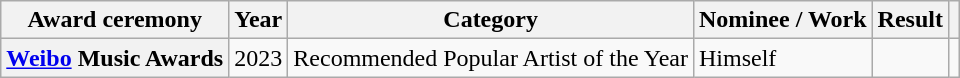<table class="wikitable sortable plainrowheaders">
<tr>
<th scope="col">Award ceremony</th>
<th scope="col">Year</th>
<th scope="col">Category</th>
<th scope="col">Nominee / Work</th>
<th scope="col">Result</th>
<th scope="col" class="unsortable"></th>
</tr>
<tr>
<th scope="row"><a href='#'>Weibo</a> Music Awards</th>
<td>2023</td>
<td>Recommended Popular Artist of the Year</td>
<td>Himself</td>
<td></td>
<td></td>
</tr>
</table>
